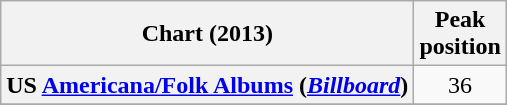<table class="wikitable sortable plainrowheaders" style="text-align:center">
<tr>
<th scope="col">Chart (2013)</th>
<th scope="col">Peak<br>position</th>
</tr>
<tr>
<th scope="row">US <a href='#'>Americana/Folk Albums</a> (<em><a href='#'>Billboard</a></em>)</th>
<td>36</td>
</tr>
<tr>
</tr>
</table>
